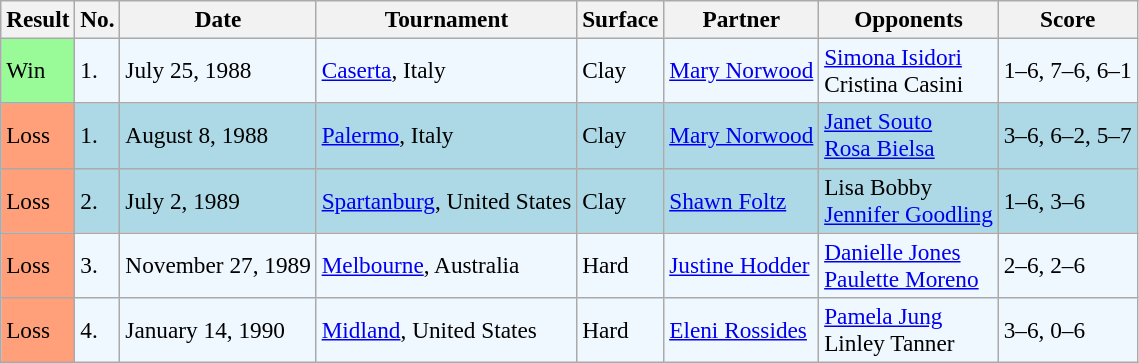<table class="sortable wikitable" style=font-size:97%>
<tr>
<th>Result</th>
<th>No.</th>
<th>Date</th>
<th>Tournament</th>
<th>Surface</th>
<th>Partner</th>
<th>Opponents</th>
<th class="unsortable">Score</th>
</tr>
<tr bgcolor="#f0f8ff">
<td style="background:#98fb98;">Win</td>
<td>1.</td>
<td>July 25, 1988</td>
<td><a href='#'>Caserta</a>, Italy</td>
<td>Clay</td>
<td> <a href='#'>Mary Norwood</a></td>
<td> <a href='#'>Simona Isidori</a> <br>  Cristina Casini</td>
<td>1–6, 7–6, 6–1</td>
</tr>
<tr bgcolor=lightblue>
<td style="background:#ffa07a;">Loss</td>
<td>1.</td>
<td>August 8, 1988</td>
<td><a href='#'>Palermo</a>, Italy</td>
<td>Clay</td>
<td> <a href='#'>Mary Norwood</a></td>
<td> <a href='#'>Janet Souto</a> <br>  <a href='#'>Rosa Bielsa</a></td>
<td>3–6, 6–2, 5–7</td>
</tr>
<tr bgcolor=lightblue>
<td style="background:#ffa07a;">Loss</td>
<td>2.</td>
<td>July 2, 1989</td>
<td><a href='#'>Spartanburg</a>, United States</td>
<td>Clay</td>
<td> <a href='#'>Shawn Foltz</a></td>
<td> Lisa Bobby <br>  <a href='#'>Jennifer Goodling</a></td>
<td>1–6, 3–6</td>
</tr>
<tr bgcolor="#f0f8ff">
<td style="background:#ffa07a;">Loss</td>
<td>3.</td>
<td>November 27, 1989</td>
<td><a href='#'>Melbourne</a>, Australia</td>
<td>Hard</td>
<td> <a href='#'>Justine Hodder</a></td>
<td> <a href='#'>Danielle Jones</a> <br>  <a href='#'>Paulette Moreno</a></td>
<td>2–6, 2–6</td>
</tr>
<tr bgcolor="#f0f8ff">
<td style="background:#ffa07a;">Loss</td>
<td>4.</td>
<td>January 14, 1990</td>
<td><a href='#'>Midland</a>, United States</td>
<td>Hard</td>
<td> <a href='#'>Eleni Rossides</a></td>
<td> <a href='#'>Pamela Jung</a> <br>  Linley Tanner</td>
<td>3–6, 0–6</td>
</tr>
</table>
